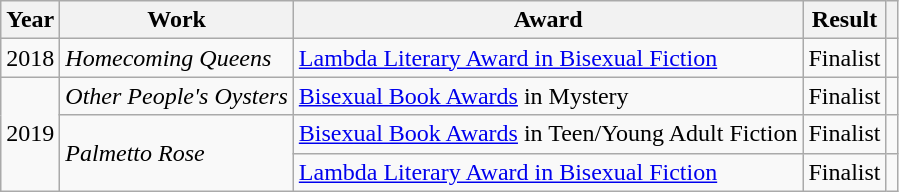<table class="wikitable">
<tr>
<th>Year</th>
<th>Work</th>
<th>Award</th>
<th>Result</th>
<th></th>
</tr>
<tr>
<td>2018</td>
<td><em>Homecoming Queens</em></td>
<td><a href='#'>Lambda Literary Award in Bisexual Fiction</a></td>
<td>Finalist</td>
<td></td>
</tr>
<tr>
<td rowspan="3">2019</td>
<td><em>Other People's Oysters</em></td>
<td><a href='#'>Bisexual Book Awards</a> in Mystery</td>
<td>Finalist</td>
<td></td>
</tr>
<tr>
<td rowspan="2"><em>Palmetto Rose</em></td>
<td><a href='#'>Bisexual Book Awards</a> in Teen/Young Adult Fiction</td>
<td>Finalist</td>
<td></td>
</tr>
<tr>
<td><a href='#'>Lambda Literary Award in Bisexual Fiction</a></td>
<td>Finalist</td>
<td></td>
</tr>
</table>
